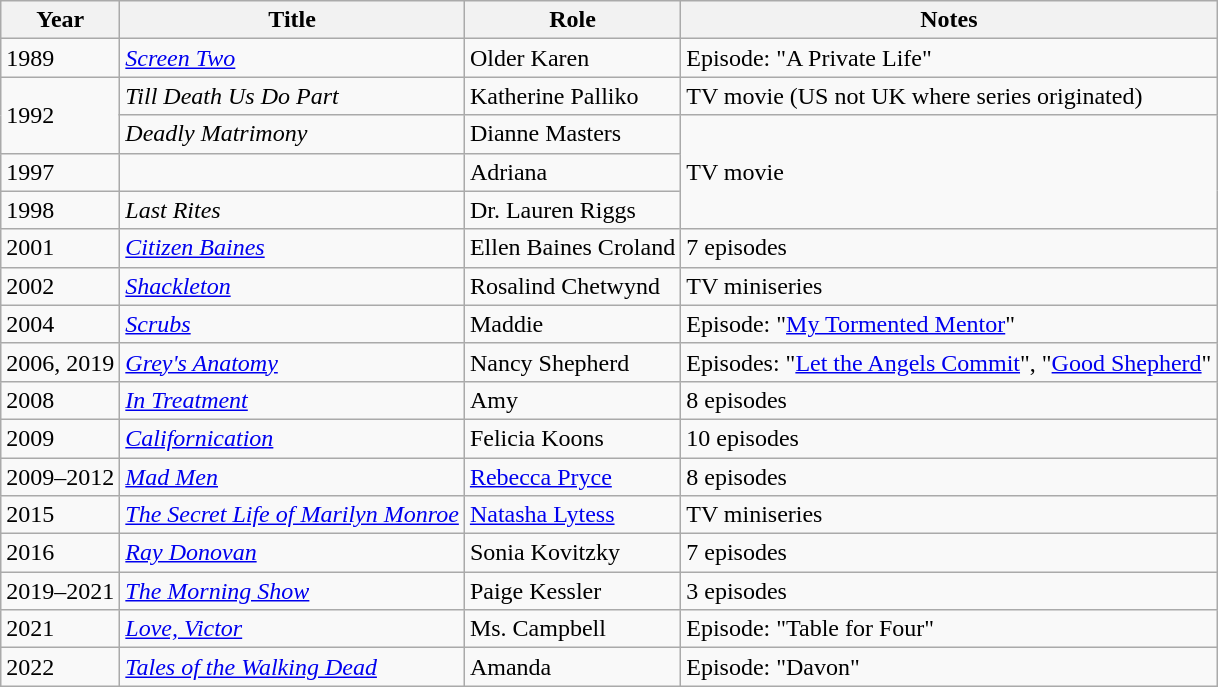<table class="wikitable sortable">
<tr>
<th>Year</th>
<th>Title</th>
<th>Role</th>
<th class="unsortable">Notes</th>
</tr>
<tr>
<td>1989</td>
<td><em><a href='#'>Screen Two</a></em></td>
<td>Older Karen</td>
<td>Episode: "A Private Life"</td>
</tr>
<tr>
<td rowspan="2">1992</td>
<td><em>Till Death Us Do Part</em></td>
<td>Katherine Palliko</td>
<td>TV movie (US not UK where series originated)</td>
</tr>
<tr>
<td><em>Deadly Matrimony</em></td>
<td>Dianne Masters</td>
<td rowspan="3">TV movie</td>
</tr>
<tr>
<td>1997</td>
<td><em></em></td>
<td>Adriana</td>
</tr>
<tr>
<td>1998</td>
<td><em>Last Rites</em></td>
<td>Dr. Lauren Riggs</td>
</tr>
<tr>
<td>2001</td>
<td><em><a href='#'>Citizen Baines</a></em></td>
<td>Ellen Baines Croland</td>
<td>7 episodes</td>
</tr>
<tr>
<td>2002</td>
<td><em><a href='#'>Shackleton</a></em></td>
<td>Rosalind Chetwynd</td>
<td>TV miniseries</td>
</tr>
<tr>
<td>2004</td>
<td><em><a href='#'>Scrubs</a></em></td>
<td>Maddie</td>
<td>Episode: "<a href='#'>My Tormented Mentor</a>"</td>
</tr>
<tr>
<td>2006, 2019</td>
<td><em><a href='#'>Grey's Anatomy</a></em></td>
<td>Nancy Shepherd</td>
<td>Episodes: "<a href='#'>Let the Angels Commit</a>", "<a href='#'>Good Shepherd</a>"</td>
</tr>
<tr>
<td>2008</td>
<td><em><a href='#'>In Treatment</a></em></td>
<td>Amy</td>
<td>8 episodes</td>
</tr>
<tr>
<td>2009</td>
<td><em><a href='#'>Californication</a></em></td>
<td>Felicia Koons</td>
<td>10 episodes</td>
</tr>
<tr>
<td>2009–2012</td>
<td><em><a href='#'>Mad Men</a></em></td>
<td><a href='#'>Rebecca Pryce</a></td>
<td>8 episodes</td>
</tr>
<tr>
<td>2015</td>
<td><em><a href='#'>The Secret Life of Marilyn Monroe</a></em></td>
<td><a href='#'>Natasha Lytess</a></td>
<td>TV miniseries</td>
</tr>
<tr>
<td>2016</td>
<td><em><a href='#'>Ray Donovan</a></em></td>
<td>Sonia Kovitzky</td>
<td>7 episodes</td>
</tr>
<tr>
<td>2019–2021</td>
<td><em><a href='#'>The Morning Show</a></em></td>
<td>Paige Kessler</td>
<td>3 episodes</td>
</tr>
<tr>
<td>2021</td>
<td><em><a href='#'>Love, Victor</a></em></td>
<td>Ms. Campbell</td>
<td>Episode: "Table for Four"</td>
</tr>
<tr>
<td>2022</td>
<td><em><a href='#'>Tales of the Walking Dead</a></em></td>
<td>Amanda</td>
<td>Episode: "Davon"</td>
</tr>
</table>
